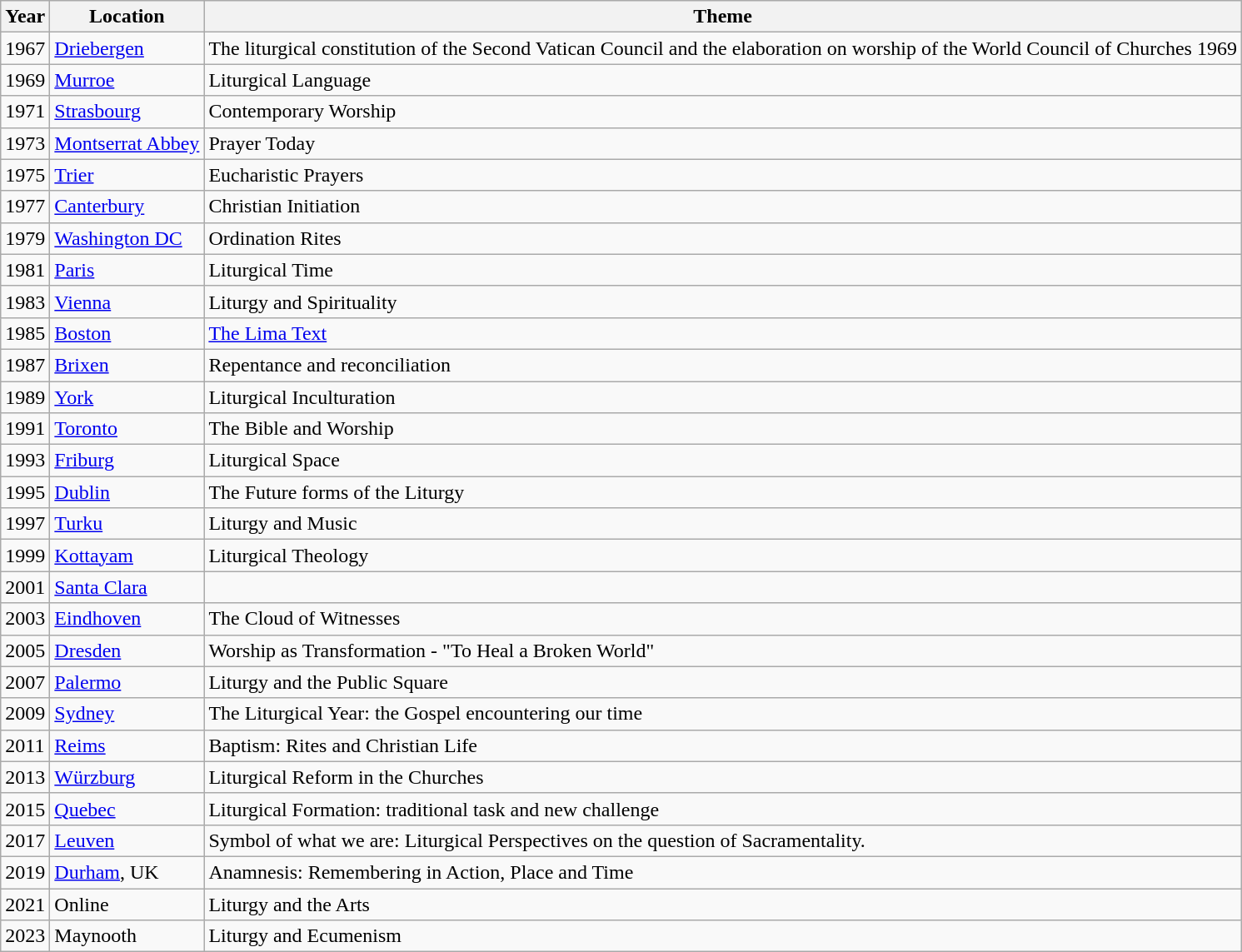<table class="wikitable">
<tr>
<th>Year</th>
<th>Location</th>
<th>Theme</th>
</tr>
<tr>
<td>1967</td>
<td><a href='#'>Driebergen</a></td>
<td>The liturgical constitution of the Second Vatican Council and the elaboration on worship of the World Council of Churches 1969</td>
</tr>
<tr>
<td>1969</td>
<td><a href='#'>Murroe</a></td>
<td>Liturgical Language</td>
</tr>
<tr>
<td>1971</td>
<td><a href='#'>Strasbourg</a></td>
<td>Contemporary Worship</td>
</tr>
<tr>
<td>1973</td>
<td><a href='#'>Montserrat Abbey</a></td>
<td>Prayer Today</td>
</tr>
<tr>
<td>1975</td>
<td><a href='#'>Trier</a></td>
<td>Eucharistic Prayers</td>
</tr>
<tr>
<td>1977</td>
<td><a href='#'>Canterbury</a></td>
<td>Christian Initiation</td>
</tr>
<tr>
<td>1979</td>
<td><a href='#'>Washington DC</a></td>
<td>Ordination Rites</td>
</tr>
<tr>
<td>1981</td>
<td><a href='#'>Paris</a></td>
<td>Liturgical Time</td>
</tr>
<tr>
<td>1983</td>
<td><a href='#'>Vienna</a></td>
<td>Liturgy and Spirituality</td>
</tr>
<tr>
<td>1985</td>
<td><a href='#'>Boston</a></td>
<td><a href='#'>The Lima Text</a></td>
</tr>
<tr>
<td>1987</td>
<td><a href='#'>Brixen</a></td>
<td>Repentance and reconciliation</td>
</tr>
<tr>
<td>1989</td>
<td><a href='#'>York</a></td>
<td>Liturgical Inculturation</td>
</tr>
<tr>
<td>1991</td>
<td><a href='#'>Toronto</a></td>
<td>The Bible and Worship</td>
</tr>
<tr>
<td>1993</td>
<td><a href='#'>Friburg</a></td>
<td>Liturgical Space</td>
</tr>
<tr>
<td>1995</td>
<td><a href='#'>Dublin</a></td>
<td>The Future forms of the Liturgy</td>
</tr>
<tr>
<td>1997</td>
<td><a href='#'>Turku</a></td>
<td>Liturgy and Music</td>
</tr>
<tr>
<td>1999</td>
<td><a href='#'>Kottayam</a></td>
<td>Liturgical Theology</td>
</tr>
<tr>
<td>2001</td>
<td><a href='#'>Santa Clara</a></td>
<td></td>
</tr>
<tr>
<td>2003</td>
<td><a href='#'>Eindhoven</a></td>
<td>The Cloud of Witnesses</td>
</tr>
<tr>
<td>2005</td>
<td><a href='#'>Dresden</a></td>
<td>Worship as Transformation  - "To Heal a  Broken World"</td>
</tr>
<tr>
<td>2007</td>
<td><a href='#'>Palermo</a></td>
<td>Liturgy and the Public Square</td>
</tr>
<tr>
<td>2009</td>
<td><a href='#'>Sydney</a></td>
<td>The Liturgical Year: the Gospel encountering our time</td>
</tr>
<tr>
<td>2011</td>
<td><a href='#'>Reims</a></td>
<td>Baptism: Rites and Christian Life</td>
</tr>
<tr>
<td>2013</td>
<td><a href='#'>Würzburg</a></td>
<td>Liturgical Reform in the Churches</td>
</tr>
<tr>
<td>2015</td>
<td><a href='#'>Quebec</a></td>
<td>Liturgical Formation:  traditional task and new challenge</td>
</tr>
<tr>
<td>2017</td>
<td><a href='#'>Leuven</a></td>
<td>Symbol of what we are: Liturgical Perspectives on the question of Sacramentality.</td>
</tr>
<tr>
<td>2019</td>
<td><a href='#'>Durham</a>, UK</td>
<td>Anamnesis: Remembering in Action, Place and Time</td>
</tr>
<tr>
<td>2021</td>
<td>Online</td>
<td>Liturgy and the Arts</td>
</tr>
<tr>
<td>2023</td>
<td>Maynooth</td>
<td>Liturgy and Ecumenism</td>
</tr>
</table>
